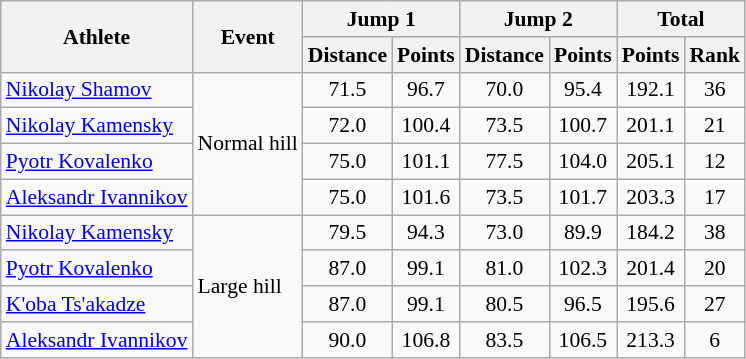<table class="wikitable" style="font-size:90%">
<tr>
<th rowspan="2">Athlete</th>
<th rowspan="2">Event</th>
<th colspan="2">Jump 1</th>
<th colspan="2">Jump 2</th>
<th colspan="2">Total</th>
</tr>
<tr>
<th>Distance</th>
<th>Points</th>
<th>Distance</th>
<th>Points</th>
<th>Points</th>
<th>Rank</th>
</tr>
<tr>
<td><a href='#'>Nikolay Shamov</a></td>
<td rowspan="4">Normal hill</td>
<td align="center">71.5</td>
<td align="center">96.7</td>
<td align="center">70.0</td>
<td align="center">95.4</td>
<td align="center">192.1</td>
<td align="center">36</td>
</tr>
<tr>
<td><a href='#'>Nikolay Kamensky</a></td>
<td align="center">72.0</td>
<td align="center">100.4</td>
<td align="center">73.5</td>
<td align="center">100.7</td>
<td align="center">201.1</td>
<td align="center">21</td>
</tr>
<tr>
<td><a href='#'>Pyotr Kovalenko</a></td>
<td align="center">75.0</td>
<td align="center">101.1</td>
<td align="center">77.5</td>
<td align="center">104.0</td>
<td align="center">205.1</td>
<td align="center">12</td>
</tr>
<tr>
<td><a href='#'>Aleksandr Ivannikov</a></td>
<td align="center">75.0</td>
<td align="center">101.6</td>
<td align="center">73.5</td>
<td align="center">101.7</td>
<td align="center">203.3</td>
<td align="center">17</td>
</tr>
<tr>
<td><a href='#'>Nikolay Kamensky</a></td>
<td rowspan="4">Large hill</td>
<td align="center">79.5</td>
<td align="center">94.3</td>
<td align="center">73.0</td>
<td align="center">89.9</td>
<td align="center">184.2</td>
<td align="center">38</td>
</tr>
<tr>
<td><a href='#'>Pyotr Kovalenko</a></td>
<td align="center">87.0</td>
<td align="center">99.1</td>
<td align="center">81.0</td>
<td align="center">102.3</td>
<td align="center">201.4</td>
<td align="center">20</td>
</tr>
<tr>
<td><a href='#'>K'oba Ts'akadze</a></td>
<td align="center">87.0</td>
<td align="center">99.1</td>
<td align="center">80.5</td>
<td align="center">96.5</td>
<td align="center">195.6</td>
<td align="center">27</td>
</tr>
<tr>
<td><a href='#'>Aleksandr Ivannikov</a></td>
<td align="center">90.0</td>
<td align="center">106.8</td>
<td align="center">83.5</td>
<td align="center">106.5</td>
<td align="center">213.3</td>
<td align="center">6</td>
</tr>
</table>
